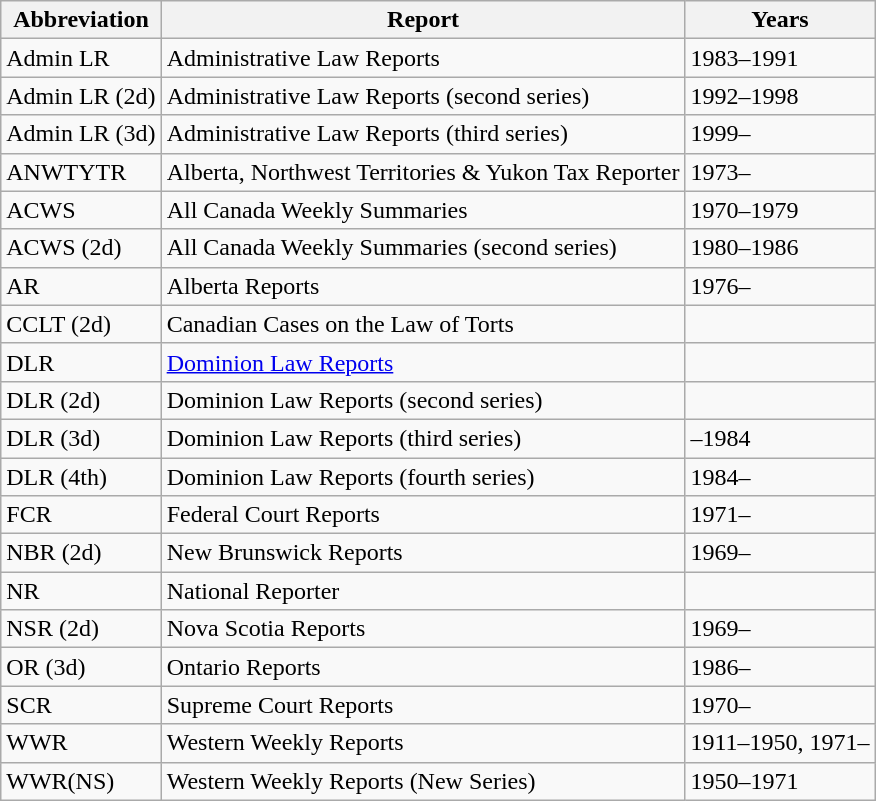<table class="wikitable">
<tr>
<th>Abbreviation</th>
<th>Report</th>
<th>Years</th>
</tr>
<tr valign="top">
<td>Admin LR</td>
<td>Administrative Law Reports</td>
<td>1983–1991</td>
</tr>
<tr valign="top">
<td>Admin LR (2d)</td>
<td>Administrative Law Reports (second series)</td>
<td>1992–1998</td>
</tr>
<tr valign="top">
<td>Admin LR (3d)</td>
<td>Administrative Law Reports (third series)</td>
<td>1999–</td>
</tr>
<tr valign="top">
<td>ANWTYTR</td>
<td>Alberta, Northwest Territories & Yukon Tax Reporter</td>
<td>1973–</td>
</tr>
<tr valign="top">
<td>ACWS</td>
<td>All Canada Weekly Summaries</td>
<td>1970–1979</td>
</tr>
<tr valign="top">
<td>ACWS (2d)</td>
<td>All Canada Weekly Summaries (second series)</td>
<td>1980–1986</td>
</tr>
<tr valign="top">
<td>AR</td>
<td>Alberta Reports</td>
<td>1976–</td>
</tr>
<tr valign="top">
<td>CCLT (2d)</td>
<td>Canadian Cases on the Law of Torts</td>
<td></td>
</tr>
<tr valign="top">
<td>DLR</td>
<td><a href='#'>Dominion Law Reports</a></td>
<td></td>
</tr>
<tr valign="top">
<td>DLR (2d)</td>
<td>Dominion Law Reports (second series)</td>
<td></td>
</tr>
<tr valign="top">
<td>DLR (3d)</td>
<td>Dominion Law Reports (third series)</td>
<td>–1984</td>
</tr>
<tr valign="top">
<td>DLR (4th)</td>
<td>Dominion Law Reports (fourth series)</td>
<td>1984–</td>
</tr>
<tr valign="top">
<td>FCR</td>
<td>Federal Court Reports</td>
<td>1971–</td>
</tr>
<tr valign="top">
<td>NBR (2d)</td>
<td>New Brunswick Reports</td>
<td>1969–</td>
</tr>
<tr valign="top">
<td>NR</td>
<td>National Reporter</td>
<td></td>
</tr>
<tr valign="top">
<td>NSR (2d)</td>
<td>Nova Scotia Reports</td>
<td>1969–</td>
</tr>
<tr valign="top">
<td>OR (3d)</td>
<td>Ontario Reports</td>
<td>1986–</td>
</tr>
<tr valign="top">
<td>SCR</td>
<td>Supreme Court Reports</td>
<td>1970–</td>
</tr>
<tr valign="top">
<td>WWR</td>
<td>Western Weekly Reports</td>
<td>1911–1950, 1971–</td>
</tr>
<tr valign="top">
<td>WWR(NS)</td>
<td>Western Weekly Reports (New Series)</td>
<td>1950–1971</td>
</tr>
</table>
